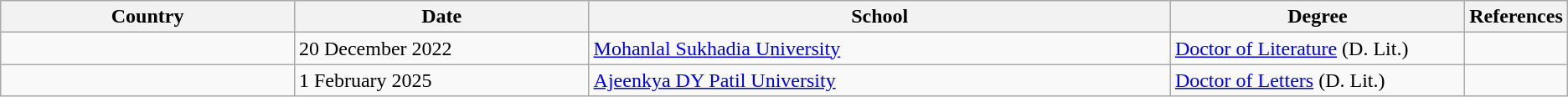<table class="wikitable">
<tr>
<th style="width:20%;">Country</th>
<th style="width:20%;">Date</th>
<th style="width:40%;">School</th>
<th style="width:20%;">Degree</th>
<th>References</th>
</tr>
<tr>
<td></td>
<td>20 December 2022</td>
<td><a href='#'>Mohanlal Sukhadia University</a></td>
<td><a href='#'>Doctor of Literature</a> (D. Lit.)</td>
<td></td>
</tr>
<tr>
<td></td>
<td>1 February 2025</td>
<td><a href='#'>Ajeenkya DY Patil University</a></td>
<td><a href='#'>Doctor of Letters</a> (D. Lit.)</td>
<td></td>
</tr>
</table>
